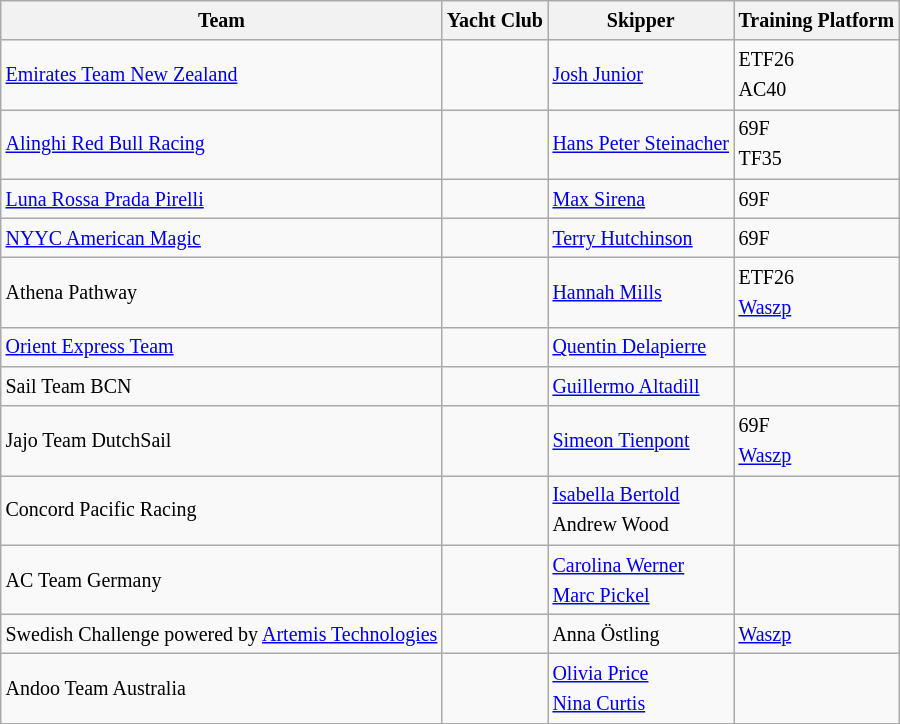<table class="wikitable" style="font-size:10pt;line-height:1.5;text-align: left;">
<tr>
<th>Team</th>
<th>Yacht Club</th>
<th>Skipper</th>
<th>Training Platform</th>
</tr>
<tr>
<td> <a href='#'>Emirates Team New Zealand</a></td>
<td></td>
<td> <a href='#'>Josh Junior</a></td>
<td>ETF26 <br> AC40</td>
</tr>
<tr>
<td> <a href='#'>Alinghi Red Bull Racing</a></td>
<td></td>
<td> <a href='#'>Hans Peter Steinacher</a></td>
<td>69F <br> TF35</td>
</tr>
<tr>
<td> <a href='#'>Luna Rossa Prada Pirelli</a></td>
<td></td>
<td> <a href='#'>Max Sirena</a></td>
<td>69F</td>
</tr>
<tr>
<td> <a href='#'>NYYC American Magic</a></td>
<td></td>
<td> <a href='#'>Terry Hutchinson</a></td>
<td>69F</td>
</tr>
<tr>
<td> Athena Pathway</td>
<td></td>
<td> <a href='#'>Hannah Mills</a></td>
<td>ETF26 <br> <a href='#'>Waszp</a></td>
</tr>
<tr>
<td> <a href='#'>Orient Express Team</a></td>
<td></td>
<td> <a href='#'>Quentin Delapierre</a></td>
<td></td>
</tr>
<tr>
<td> Sail Team BCN</td>
<td></td>
<td> <a href='#'>Guillermo Altadill</a></td>
<td></td>
</tr>
<tr>
<td> Jajo Team DutchSail</td>
<td> <br> </td>
<td> <a href='#'>Simeon Tienpont</a></td>
<td>69F <br> <a href='#'>Waszp</a></td>
</tr>
<tr>
<td> Concord Pacific Racing</td>
<td></td>
<td> <a href='#'>Isabella Bertold</a> <br>  Andrew Wood</td>
<td></td>
</tr>
<tr>
<td> AC Team Germany</td>
<td> <br> </td>
<td> <a href='#'>Carolina Werner</a> <br>  <a href='#'>Marc Pickel</a></td>
<td></td>
</tr>
<tr>
<td> Swedish Challenge powered by <a href='#'>Artemis Technologies</a></td>
<td> <br> </td>
<td> Anna Östling</td>
<td><a href='#'>Waszp</a></td>
</tr>
<tr>
<td> Andoo Team Australia</td>
<td></td>
<td> <a href='#'>Olivia Price</a> <br>  <a href='#'>Nina Curtis</a></td>
<td></td>
</tr>
</table>
